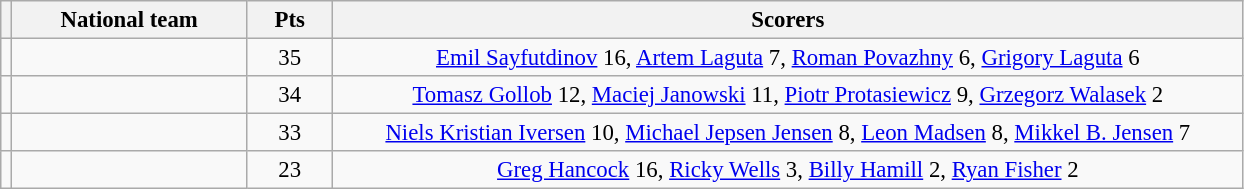<table class=wikitable style="font-size: 95%">
<tr>
<th></th>
<th width=150>National team</th>
<th width=50>Pts</th>
<th width=600>Scorers</th>
</tr>
<tr align=center >
<td></td>
<td align=left></td>
<td>35</td>
<td><a href='#'>Emil Sayfutdinov</a> 16, <a href='#'>Artem Laguta</a> 7, <a href='#'>Roman Povazhny</a> 6, <a href='#'>Grigory Laguta</a> 6</td>
</tr>
<tr align=center>
<td></td>
<td align=left></td>
<td>34</td>
<td><a href='#'>Tomasz Gollob</a> 12, <a href='#'>Maciej Janowski</a> 11, <a href='#'>Piotr Protasiewicz</a> 9, <a href='#'>Grzegorz Walasek</a> 2</td>
</tr>
<tr align=center>
<td></td>
<td align=left></td>
<td>33</td>
<td><a href='#'>Niels Kristian Iversen</a> 10, <a href='#'>Michael Jepsen Jensen</a> 8, <a href='#'>Leon Madsen</a> 8, <a href='#'>Mikkel B. Jensen</a> 7</td>
</tr>
<tr align=center>
<td></td>
<td align=left></td>
<td>23</td>
<td><a href='#'>Greg Hancock</a> 16, <a href='#'>Ricky Wells</a> 3, <a href='#'>Billy Hamill</a> 2, <a href='#'>Ryan Fisher</a> 2</td>
</tr>
</table>
